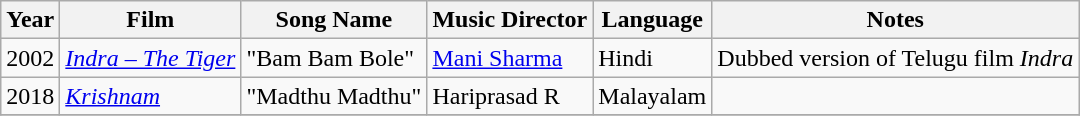<table class="wikitable">
<tr>
<th>Year</th>
<th>Film</th>
<th>Song Name</th>
<th>Music Director</th>
<th>Language</th>
<th>Notes</th>
</tr>
<tr>
<td>2002</td>
<td><em><a href='#'>Indra – The Tiger</a></em></td>
<td>"Bam Bam Bole"</td>
<td><a href='#'>Mani Sharma</a></td>
<td>Hindi</td>
<td>Dubbed version of Telugu film <em>Indra</em></td>
</tr>
<tr>
<td>2018</td>
<td><em><a href='#'>Krishnam</a></em></td>
<td>"Madthu Madthu"</td>
<td>Hariprasad R</td>
<td>Malayalam</td>
<td></td>
</tr>
<tr>
</tr>
</table>
